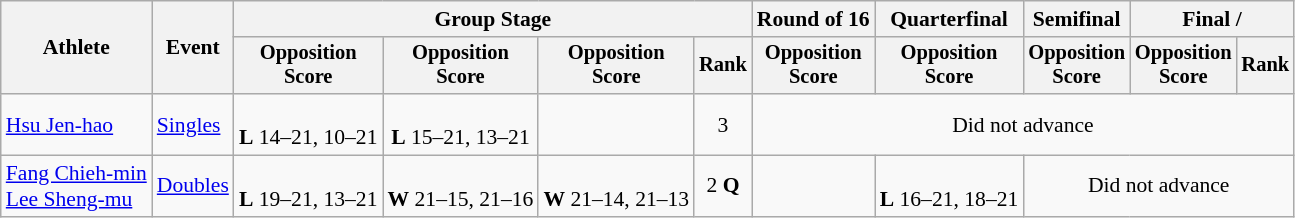<table class="wikitable" style="font-size:90%">
<tr>
<th rowspan=2>Athlete</th>
<th rowspan=2>Event</th>
<th colspan=4>Group Stage</th>
<th>Round of 16</th>
<th>Quarterfinal</th>
<th>Semifinal</th>
<th colspan=2>Final / </th>
</tr>
<tr style="font-size:95%">
<th>Opposition<br>Score</th>
<th>Opposition<br>Score</th>
<th>Opposition<br>Score</th>
<th>Rank</th>
<th>Opposition<br>Score</th>
<th>Opposition<br>Score</th>
<th>Opposition<br>Score</th>
<th>Opposition<br>Score</th>
<th>Rank</th>
</tr>
<tr align=center>
<td align=left><a href='#'>Hsu Jen-hao</a></td>
<td align=left><a href='#'>Singles</a></td>
<td><br><strong>L</strong> 14–21, 10–21</td>
<td><br><strong>L</strong> 15–21, 13–21</td>
<td></td>
<td>3</td>
<td colspan=5>Did not advance</td>
</tr>
<tr align=center>
<td align=left><a href='#'>Fang Chieh-min</a><br><a href='#'>Lee Sheng-mu</a></td>
<td align=left><a href='#'>Doubles</a></td>
<td><br><strong>L</strong> 19–21, 13–21</td>
<td><br><strong>W</strong> 21–15, 21–16</td>
<td><br><strong>W</strong> 21–14, 21–13</td>
<td>2 <strong>Q</strong></td>
<td></td>
<td><br><strong>L</strong> 16–21, 18–21</td>
<td colspan=3>Did not advance</td>
</tr>
</table>
